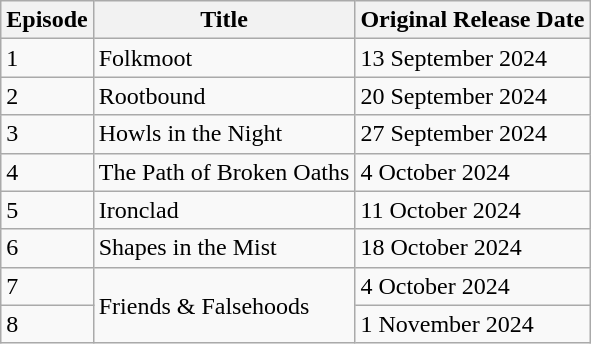<table class="wikitable">
<tr>
<th>Episode</th>
<th>Title</th>
<th>Original Release Date</th>
</tr>
<tr>
<td>1</td>
<td>Folkmoot</td>
<td>13 September 2024</td>
</tr>
<tr>
<td>2</td>
<td>Rootbound</td>
<td>20 September 2024</td>
</tr>
<tr>
<td>3</td>
<td>Howls in the Night</td>
<td>27 September 2024</td>
</tr>
<tr>
<td>4</td>
<td>The Path of Broken Oaths</td>
<td>4 October 2024</td>
</tr>
<tr>
<td>5</td>
<td>Ironclad</td>
<td>11 October 2024</td>
</tr>
<tr>
<td>6</td>
<td>Shapes in the Mist</td>
<td>18 October 2024</td>
</tr>
<tr>
<td>7</td>
<td rowspan=2>Friends & Falsehoods</td>
<td>4 October 2024</td>
</tr>
<tr>
<td>8</td>
<td>1 November 2024</td>
</tr>
</table>
